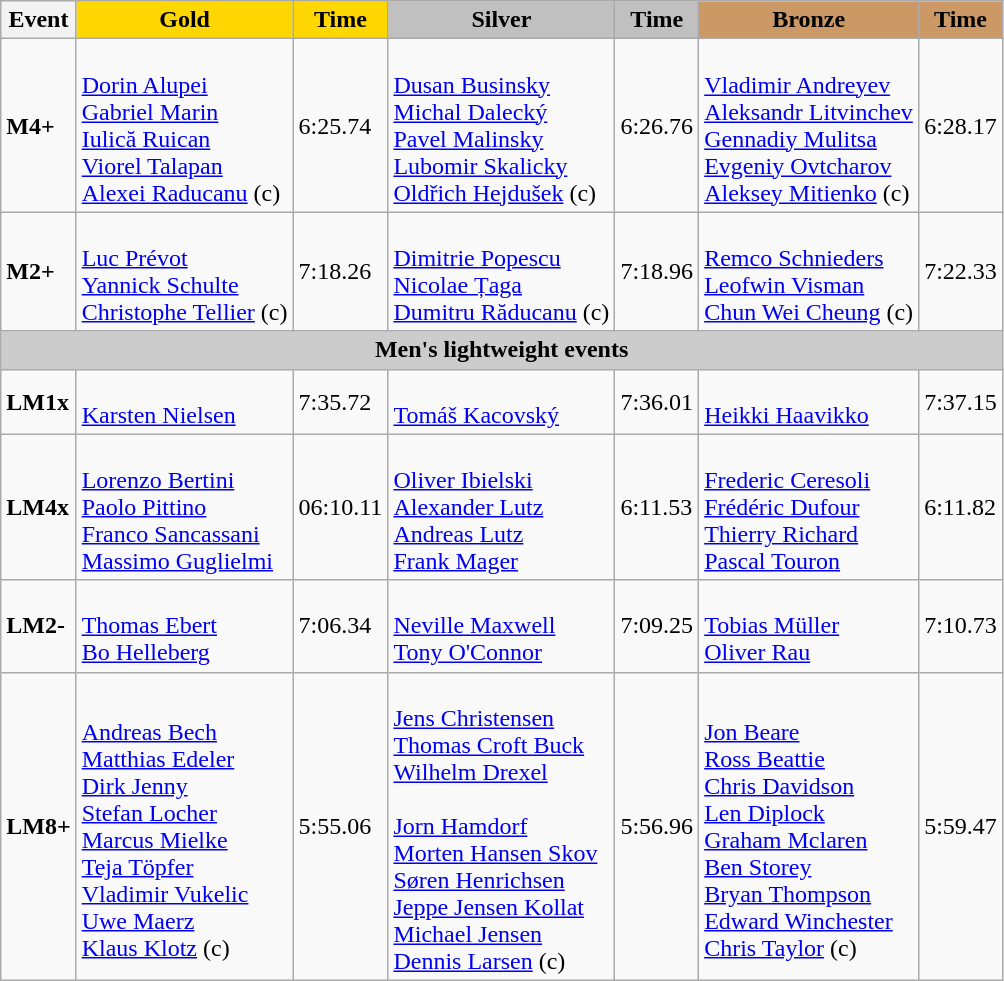<table class="wikitable">
<tr>
<th>Event</th>
<th style="text-align:center;background-color:gold;">Gold</th>
<th style="text-align:center;background-color:gold;">Time</th>
<th style="text-align:center;background-color:silver;">Silver</th>
<th style="text-align:center;background-color:silver;">Time</th>
<th style="text-align:center;background-color:#CC9966;">Bronze</th>
<th style="text-align:center;background-color:#CC9966;">Time</th>
</tr>
<tr>
<td><strong>M4+</strong></td>
<td> <br> <a href='#'>Dorin Alupei</a><br><a href='#'>Gabriel Marin</a><br><a href='#'>Iulică Ruican</a><br><a href='#'>Viorel Talapan</a><br><a href='#'>Alexei Raducanu</a> (c)</td>
<td>6:25.74</td>
<td> <br> <a href='#'>Dusan Businsky</a><br><a href='#'>Michal Dalecký</a><br><a href='#'>Pavel Malinsky</a><br><a href='#'>Lubomir Skalicky</a><br><a href='#'>Oldřich Hejdušek</a> (c)</td>
<td>6:26.76</td>
<td> <br> <a href='#'>Vladimir Andreyev</a><br><a href='#'>Aleksandr Litvinchev</a><br><a href='#'>Gennadiy Mulitsa</a><br><a href='#'>Evgeniy Ovtcharov</a><br><a href='#'>Aleksey Mitienko</a> (c)</td>
<td>6:28.17</td>
</tr>
<tr>
<td><strong>M2+</strong></td>
<td> <br> <a href='#'>Luc Prévot</a><br><a href='#'>Yannick Schulte</a><br><a href='#'>Christophe Tellier</a> (c)</td>
<td>7:18.26</td>
<td> <br> <a href='#'>Dimitrie Popescu</a><br><a href='#'>Nicolae Țaga</a><br><a href='#'>Dumitru Răducanu</a> (c)</td>
<td>7:18.96</td>
<td> <br> <a href='#'>Remco Schnieders</a><br><a href='#'>Leofwin Visman</a><br><a href='#'>Chun Wei Cheung</a> (c)</td>
<td>7:22.33</td>
</tr>
<tr>
<th colspan="7" style="background-color:#CCC;">Men's lightweight events</th>
</tr>
<tr>
<td><strong>LM1x</strong></td>
<td> <br> <a href='#'>Karsten Nielsen</a></td>
<td>7:35.72</td>
<td> <br> <a href='#'>Tomáš Kacovský</a></td>
<td>7:36.01</td>
<td> <br> <a href='#'>Heikki Haavikko</a></td>
<td>7:37.15</td>
</tr>
<tr>
<td><strong>LM4x</strong></td>
<td> <br> <a href='#'>Lorenzo Bertini</a><br><a href='#'>Paolo Pittino</a><br><a href='#'>Franco Sancassani</a><br><a href='#'>Massimo Guglielmi</a></td>
<td>06:10.11</td>
<td> <br> <a href='#'>Oliver Ibielski</a><br><a href='#'>Alexander Lutz</a><br><a href='#'>Andreas Lutz</a><br><a href='#'>Frank Mager</a></td>
<td>6:11.53</td>
<td> <br> <a href='#'>Frederic Ceresoli</a><br><a href='#'>Frédéric Dufour</a><br><a href='#'>Thierry Richard</a><br><a href='#'>Pascal Touron</a></td>
<td>6:11.82</td>
</tr>
<tr>
<td><strong>LM2-</strong></td>
<td> <br> <a href='#'>Thomas Ebert</a><br><a href='#'>Bo Helleberg</a></td>
<td>7:06.34</td>
<td> <br> <a href='#'>Neville Maxwell</a><br><a href='#'>Tony O'Connor</a></td>
<td>7:09.25</td>
<td> <br> <a href='#'>Tobias Müller</a><br><a href='#'>Oliver Rau</a></td>
<td>7:10.73</td>
</tr>
<tr>
<td><strong>LM8+</strong></td>
<td> <br>  <a href='#'>Andreas Bech</a><br><a href='#'>Matthias Edeler</a><br><a href='#'>Dirk Jenny</a><br><a href='#'>Stefan Locher</a><br><a href='#'>Marcus Mielke</a><br><a href='#'>Teja Töpfer</a><br><a href='#'>Vladimir Vukelic</a><br><a href='#'>Uwe Maerz</a><br><a href='#'>Klaus Klotz</a> (c)</td>
<td>5:55.06</td>
<td> <br> <a href='#'>Jens Christensen</a><br><a href='#'>Thomas Croft Buck</a><br><a href='#'>Wilhelm Drexel</a><br><br><a href='#'>Jorn Hamdorf</a><br><a href='#'>Morten Hansen Skov</a><br><a href='#'>Søren Henrichsen</a><br><a href='#'>Jeppe Jensen Kollat</a><br><a href='#'>Michael Jensen</a><br><a href='#'>Dennis Larsen</a> (c)</td>
<td>5:56.96</td>
<td> <br> <a href='#'>Jon Beare</a><br><a href='#'>Ross Beattie</a><br><a href='#'>Chris Davidson</a><br><a href='#'>Len Diplock</a><br><a href='#'>Graham Mclaren</a><br><a href='#'>Ben Storey</a><br><a href='#'>Bryan Thompson</a><br><a href='#'>Edward Winchester</a><br><a href='#'>Chris Taylor</a> (c)</td>
<td>5:59.47</td>
</tr>
</table>
